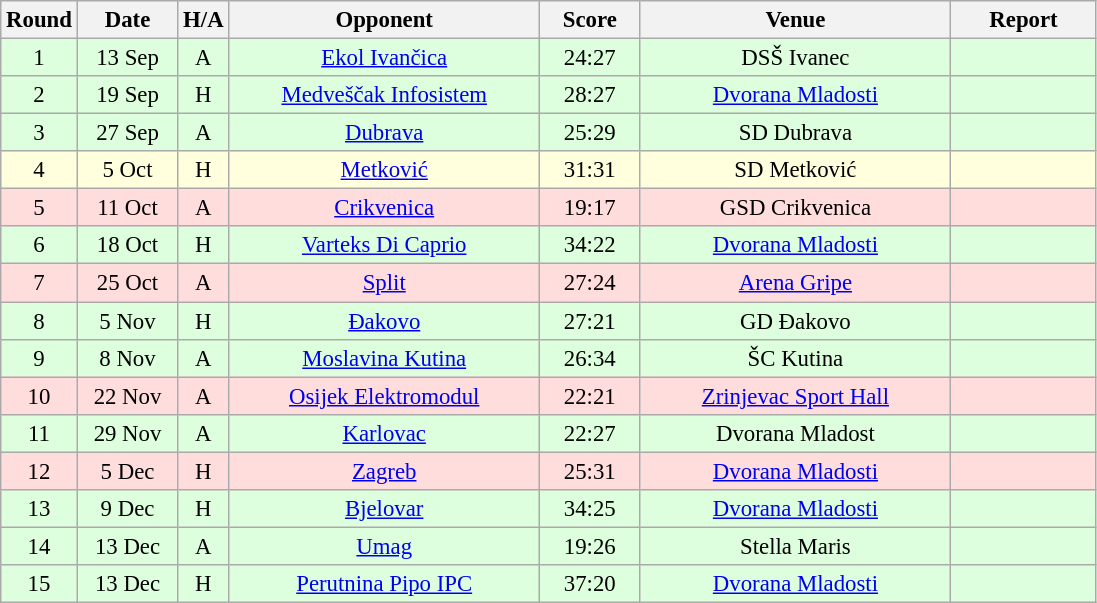<table class="wikitable sortable" style="text-align: center; font-size:95%;">
<tr>
<th width="30">Round</th>
<th width="60">Date</th>
<th width="20">H/A</th>
<th width="200">Opponent</th>
<th width="60">Score</th>
<th width="200">Venue</th>
<th width="90" class="unsortable">Report</th>
</tr>
<tr bgcolor="#ddffdd">
<td>1</td>
<td>13 Sep</td>
<td>A</td>
<td><a href='#'>Ekol Ivančica</a></td>
<td>24:27</td>
<td>DSŠ Ivanec</td>
<td></td>
</tr>
<tr bgcolor="#ddffdd">
<td>2</td>
<td>19 Sep</td>
<td>H</td>
<td><a href='#'>Medveščak Infosistem</a></td>
<td>28:27</td>
<td><a href='#'>Dvorana Mladosti</a></td>
<td></td>
</tr>
<tr bgcolor="#ddffdd">
<td>3</td>
<td>27 Sep</td>
<td>A</td>
<td><a href='#'>Dubrava</a></td>
<td>25:29</td>
<td>SD Dubrava</td>
<td></td>
</tr>
<tr bgcolor="#ffffdd">
<td>4</td>
<td>5 Oct</td>
<td>H</td>
<td><a href='#'>Metković</a></td>
<td>31:31</td>
<td>SD Metković</td>
<td></td>
</tr>
<tr bgcolor="#ffdddd">
<td>5</td>
<td>11 Oct</td>
<td>A</td>
<td><a href='#'>Crikvenica</a></td>
<td>19:17</td>
<td>GSD Crikvenica</td>
<td></td>
</tr>
<tr bgcolor="#ddffdd">
<td>6</td>
<td>18 Oct</td>
<td>H</td>
<td><a href='#'>Varteks Di Caprio</a></td>
<td>34:22</td>
<td><a href='#'>Dvorana Mladosti</a></td>
<td></td>
</tr>
<tr bgcolor="#ffdddd">
<td>7</td>
<td>25 Oct</td>
<td>A</td>
<td><a href='#'>Split</a></td>
<td>27:24</td>
<td><a href='#'>Arena Gripe</a></td>
<td></td>
</tr>
<tr bgcolor="#ddffdd">
<td>8</td>
<td>5 Nov</td>
<td>H</td>
<td><a href='#'>Đakovo</a></td>
<td>27:21</td>
<td>GD Đakovo</td>
<td></td>
</tr>
<tr bgcolor="#ddffdd">
<td>9</td>
<td>8 Nov</td>
<td>A</td>
<td><a href='#'>Moslavina Kutina</a></td>
<td>26:34</td>
<td>ŠC Kutina</td>
<td></td>
</tr>
<tr bgcolor="#ffdddd">
<td>10</td>
<td>22 Nov</td>
<td>A</td>
<td><a href='#'>Osijek Elektromodul</a></td>
<td>22:21</td>
<td><a href='#'>Zrinjevac Sport Hall</a></td>
<td></td>
</tr>
<tr bgcolor="#ddffdd">
<td>11</td>
<td>29 Nov</td>
<td>A</td>
<td><a href='#'>Karlovac</a></td>
<td>22:27</td>
<td>Dvorana Mladost</td>
<td></td>
</tr>
<tr bgcolor="#ffdddd">
<td>12</td>
<td>5 Dec</td>
<td>H</td>
<td><a href='#'>Zagreb</a></td>
<td>25:31</td>
<td><a href='#'>Dvorana Mladosti</a></td>
<td></td>
</tr>
<tr bgcolor="#ddffdd">
<td>13</td>
<td>9 Dec</td>
<td>H</td>
<td><a href='#'>Bjelovar</a></td>
<td>34:25</td>
<td><a href='#'>Dvorana Mladosti</a></td>
<td></td>
</tr>
<tr bgcolor="#ddffdd">
<td>14</td>
<td>13 Dec</td>
<td>A</td>
<td><a href='#'>Umag</a></td>
<td>19:26</td>
<td>Stella Maris</td>
<td></td>
</tr>
<tr bgcolor="#ddffdd">
<td>15</td>
<td>13 Dec</td>
<td>H</td>
<td><a href='#'>Perutnina Pipo IPC</a></td>
<td>37:20</td>
<td><a href='#'>Dvorana Mladosti</a></td>
<td></td>
</tr>
</table>
